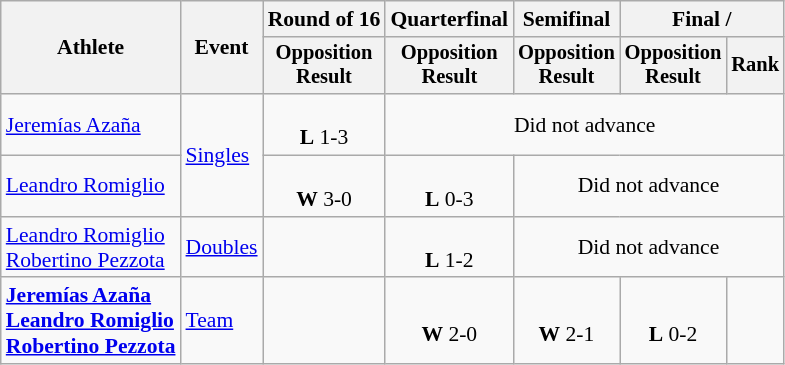<table class=wikitable style=font-size:90%>
<tr>
<th rowspan=2>Athlete</th>
<th rowspan=2>Event</th>
<th>Round of 16</th>
<th>Quarterfinal</th>
<th>Semifinal</th>
<th colspan=2>Final / </th>
</tr>
<tr style=font-size:95%>
<th>Opposition<br>Result</th>
<th>Opposition<br>Result</th>
<th>Opposition<br>Result</th>
<th>Opposition<br>Result</th>
<th>Rank</th>
</tr>
<tr align=center>
<td align=left><a href='#'>Jeremías Azaña</a></td>
<td align=left rowspan=2><a href='#'>Singles</a></td>
<td><br><strong>L</strong> 1-3</td>
<td colspan=4>Did not advance</td>
</tr>
<tr align=center>
<td align=left><a href='#'>Leandro Romiglio</a></td>
<td><br><strong>W</strong> 3-0</td>
<td><br><strong>L</strong> 0-3</td>
<td colspan=3>Did not advance</td>
</tr>
<tr align=center>
<td align=left><a href='#'>Leandro Romiglio</a><br><a href='#'>Robertino Pezzota</a></td>
<td align=left><a href='#'>Doubles</a></td>
<td></td>
<td><br><strong>L</strong> 1-2</td>
<td colspan=3>Did not advance</td>
</tr>
<tr align=center>
<td align=left><strong><a href='#'>Jeremías Azaña</a><br><a href='#'>Leandro Romiglio</a><br><a href='#'>Robertino Pezzota</a></strong></td>
<td align=left><a href='#'>Team</a></td>
<td></td>
<td><br><strong>W</strong> 2-0</td>
<td><br><strong>W</strong> 2-1</td>
<td><br><strong>L</strong> 0-2</td>
<td></td>
</tr>
</table>
